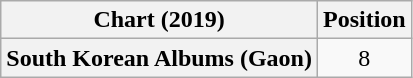<table class="wikitable sortable plainrowheaders" style="text-align:center">
<tr>
<th scope="col">Chart (2019)</th>
<th scope="col">Position</th>
</tr>
<tr>
<th scope="row">South Korean Albums (Gaon)</th>
<td>8</td>
</tr>
</table>
